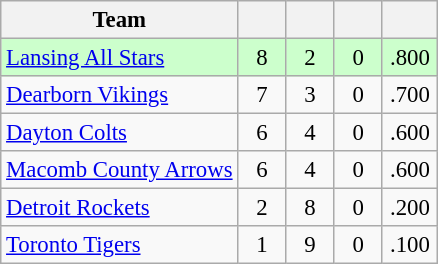<table class="wikitable" style="font-size:95%; text-align:center">
<tr>
<th>Team</th>
<th width="25"></th>
<th width="25"></th>
<th width="25"></th>
<th width="30"></th>
</tr>
<tr style="background:#cfc;">
<td style="text-align:left;"><a href='#'>Lansing All Stars</a></td>
<td>8</td>
<td>2</td>
<td>0</td>
<td>.800</td>
</tr>
<tr>
<td style="text-align:left;"><a href='#'>Dearborn Vikings</a></td>
<td>7</td>
<td>3</td>
<td>0</td>
<td>.700</td>
</tr>
<tr>
<td style="text-align:left;"><a href='#'>Dayton Colts</a></td>
<td>6</td>
<td>4</td>
<td>0</td>
<td>.600</td>
</tr>
<tr>
<td style="text-align:left;"><a href='#'>Macomb County Arrows</a></td>
<td>6</td>
<td>4</td>
<td>0</td>
<td>.600</td>
</tr>
<tr>
<td style="text-align:left;"><a href='#'>Detroit Rockets</a></td>
<td>2</td>
<td>8</td>
<td>0</td>
<td>.200</td>
</tr>
<tr>
<td style="text-align:left;"><a href='#'>Toronto Tigers</a></td>
<td>1</td>
<td>9</td>
<td>0</td>
<td>.100</td>
</tr>
</table>
